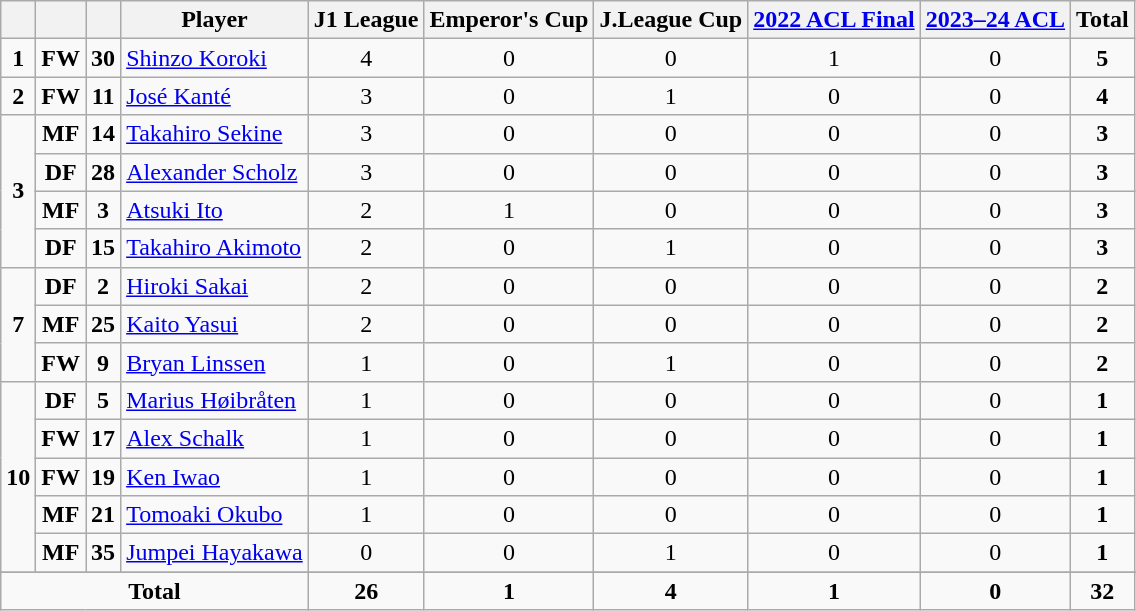<table class="wikitable sortable" style="text-align:center">
<tr>
<th></th>
<th></th>
<th></th>
<th>Player</th>
<th>J1 League</th>
<th>Emperor's Cup</th>
<th>J.League Cup</th>
<th><a href='#'>2022 ACL Final</a></th>
<th><a href='#'>2023–24 ACL</a></th>
<th><strong>Total</strong></th>
</tr>
<tr>
<td rowspan="1"><strong>1</strong></td>
<td><strong>FW</strong></td>
<td><strong>30</strong></td>
<td style="text-align:left;"> <a href='#'>Shinzo Koroki</a></td>
<td>4</td>
<td>0</td>
<td>0</td>
<td>1</td>
<td>0</td>
<td><strong>5</strong></td>
</tr>
<tr>
<td rowspan="1"><strong>2</strong></td>
<td><strong>FW</strong></td>
<td><strong>11</strong></td>
<td style="text-align:left;"> <a href='#'>José Kanté</a></td>
<td>3</td>
<td>0</td>
<td>1</td>
<td>0</td>
<td>0</td>
<td><strong>4</strong></td>
</tr>
<tr>
<td rowspan="4"><strong>3</strong></td>
<td><strong>MF</strong></td>
<td><strong>14</strong></td>
<td style="text-align:left;"> <a href='#'>Takahiro Sekine</a></td>
<td>3</td>
<td>0</td>
<td>0</td>
<td>0</td>
<td>0</td>
<td><strong>3</strong></td>
</tr>
<tr>
<td><strong>DF</strong></td>
<td><strong>28</strong></td>
<td style="text-align:left;"> <a href='#'>Alexander Scholz</a></td>
<td>3</td>
<td>0</td>
<td>0</td>
<td>0</td>
<td>0</td>
<td><strong>3</strong></td>
</tr>
<tr>
<td><strong>MF</strong></td>
<td><strong>3</strong></td>
<td style="text-align:left;"> <a href='#'>Atsuki Ito</a></td>
<td>2</td>
<td>1</td>
<td>0</td>
<td>0</td>
<td>0</td>
<td><strong>3</strong></td>
</tr>
<tr>
<td><strong>DF</strong></td>
<td><strong>15</strong></td>
<td style="text-align:left;"> <a href='#'>Takahiro Akimoto</a></td>
<td>2</td>
<td>0</td>
<td>1</td>
<td>0</td>
<td>0</td>
<td><strong>3</strong></td>
</tr>
<tr>
<td rowspan="3"><strong>7</strong></td>
<td><strong>DF</strong></td>
<td><strong>2</strong></td>
<td style="text-align:left;"> <a href='#'>Hiroki Sakai</a></td>
<td>2</td>
<td>0</td>
<td>0</td>
<td>0</td>
<td>0</td>
<td><strong>2</strong></td>
</tr>
<tr>
<td><strong>MF</strong></td>
<td><strong>25</strong></td>
<td style="text-align:left;"> <a href='#'>Kaito Yasui</a></td>
<td>2</td>
<td>0</td>
<td>0</td>
<td>0</td>
<td>0</td>
<td><strong>2</strong></td>
</tr>
<tr>
<td><strong>FW</strong></td>
<td><strong>9</strong></td>
<td style="text-align:left;"> <a href='#'>Bryan Linssen</a></td>
<td>1</td>
<td>0</td>
<td>1</td>
<td>0</td>
<td>0</td>
<td><strong>2</strong></td>
</tr>
<tr>
<td rowspan="5"><strong>10</strong></td>
<td><strong>DF</strong></td>
<td><strong>5</strong></td>
<td style="text-align:left;"> <a href='#'>Marius Høibråten</a></td>
<td>1</td>
<td>0</td>
<td>0</td>
<td>0</td>
<td>0</td>
<td><strong>1</strong></td>
</tr>
<tr>
<td><strong>FW</strong></td>
<td><strong>17</strong></td>
<td style="text-align:left;"> <a href='#'>Alex Schalk</a></td>
<td>1</td>
<td>0</td>
<td>0</td>
<td>0</td>
<td>0</td>
<td><strong>1</strong></td>
</tr>
<tr>
<td><strong>FW</strong></td>
<td><strong>19</strong></td>
<td style="text-align:left;"> <a href='#'>Ken Iwao</a></td>
<td>1</td>
<td>0</td>
<td>0</td>
<td>0</td>
<td>0</td>
<td><strong>1</strong></td>
</tr>
<tr>
<td><strong>MF</strong></td>
<td><strong>21</strong></td>
<td style="text-align:left;"> <a href='#'>Tomoaki Okubo</a></td>
<td>1</td>
<td>0</td>
<td>0</td>
<td>0</td>
<td>0</td>
<td><strong>1</strong></td>
</tr>
<tr>
<td><strong>MF</strong></td>
<td><strong>35</strong></td>
<td style="text-align:left;"> <a href='#'>Jumpei Hayakawa</a></td>
<td>0</td>
<td>0</td>
<td>1</td>
<td>0</td>
<td>0</td>
<td><strong>1</strong></td>
</tr>
<tr>
</tr>
<tr class="sortbottom">
<td colspan="4"><strong>Total</strong></td>
<td><strong>26</strong></td>
<td><strong>1</strong></td>
<td><strong>4</strong></td>
<td><strong>1</strong></td>
<td><strong>0</strong></td>
<td><strong>32</strong></td>
</tr>
</table>
